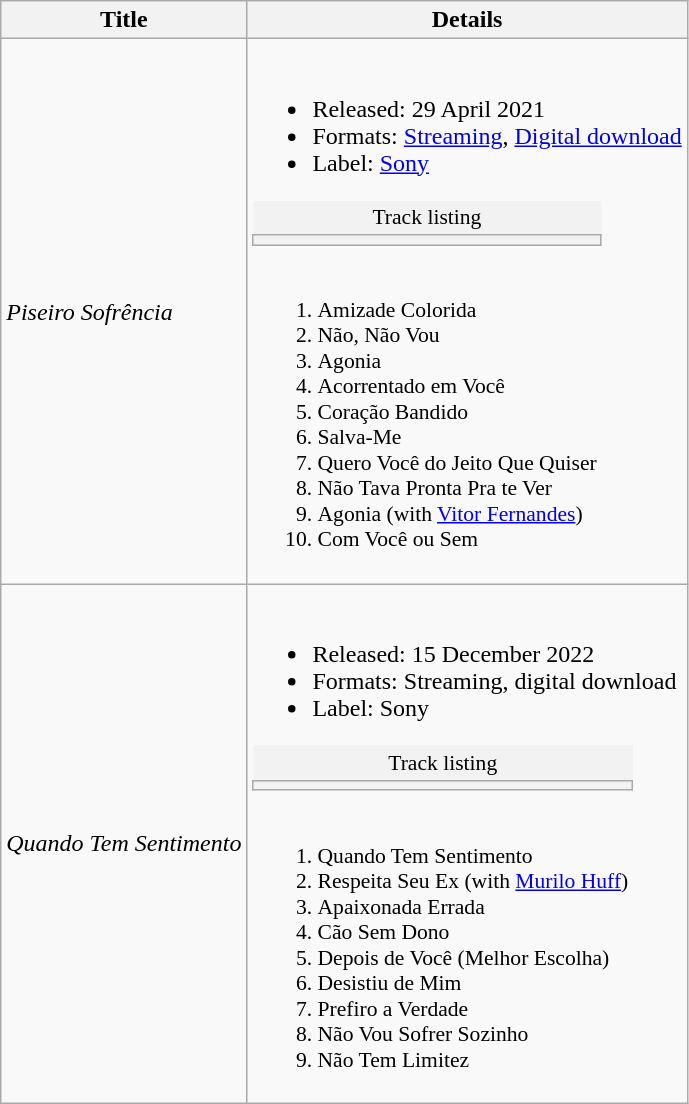<table class="wikitable">
<tr>
<th>Title</th>
<th>Details</th>
</tr>
<tr>
<td><em>Piseiro Sofrência</em></td>
<td><br><ul><li>Released: 29 April 2021</li><li>Formats: <a href='#'>Streaming</a>, <a href='#'>Digital download</a></li><li>Label: <a href='#'>Sony</a></li></ul><table class="wikitable collapsible collapsed" style="font-size:90%; margin:0; padding:0; border:transparent none;">
<tr>
<th style="border:transparent none; font-weight:normal;">      Track listing      </th>
</tr>
<tr>
<th></th>
</tr>
<tr>
<td style="border:transparent none;"><br><ol><li>Amizade Colorida</li><li>Não, Não Vou</li><li>Agonia</li><li>Acorrentado em Você</li><li>Coração Bandido</li><li>Salva-Me</li><li>Quero Você do Jeito Que Quiser</li><li>Não Tava Pronta Pra te Ver</li><li>Agonia (with <a href='#'>Vitor Fernandes</a>)</li><li>Com Você ou Sem</li></ol></td>
</tr>
</table>
</td>
</tr>
<tr>
<td><em>Quando Tem Sentimento</em></td>
<td><br><ul><li>Released: 15 December 2022</li><li>Formats: Streaming, digital download</li><li>Label: Sony</li></ul><table class="wikitable collapsible collapsed" style="font-size:90%; margin:0; padding:0; border:transparent none;">
<tr>
<th style="border:transparent none; font-weight:normal;">      Track listing      </th>
</tr>
<tr>
<th></th>
</tr>
<tr>
<td style="border:transparent none;"><br><ol><li>Quando Tem Sentimento</li><li>Respeita Seu Ex (with <a href='#'>Murilo Huff</a>)</li><li>Apaixonada Errada</li><li>Cão Sem Dono</li><li>Depois de Você (Melhor Escolha)</li><li>Desistiu de Mim</li><li>Prefiro a Verdade</li><li>Não Vou Sofrer Sozinho</li><li>Não Tem Limitez</li></ol></td>
</tr>
</table>
</td>
</tr>
</table>
